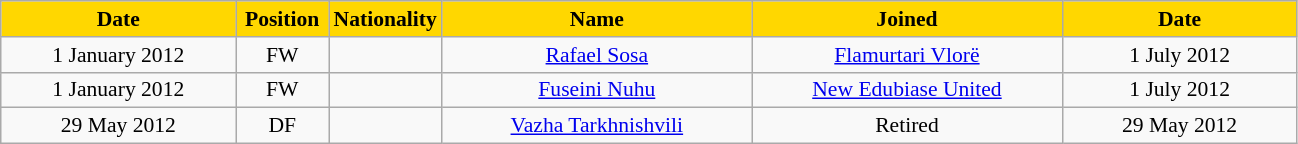<table class="wikitable"  style="text-align:center; font-size:90%; ">
<tr>
<th style="background:gold; color:black; width:150px;">Date</th>
<th style="background:gold; color:black; width:55px;">Position</th>
<th style="background:gold; color:black; width:55px;">Nationality</th>
<th style="background:gold; color:black; width:200px;">Name</th>
<th style="background:gold; color:black; width:200px;">Joined</th>
<th style="background:gold; color:black; width:150px;">Date</th>
</tr>
<tr>
<td>1 January 2012</td>
<td>FW</td>
<td></td>
<td><a href='#'>Rafael Sosa</a></td>
<td><a href='#'>Flamurtari Vlorë</a></td>
<td>1 July 2012</td>
</tr>
<tr>
<td>1 January 2012</td>
<td>FW</td>
<td></td>
<td><a href='#'>Fuseini Nuhu</a></td>
<td><a href='#'>New Edubiase United</a></td>
<td>1 July 2012</td>
</tr>
<tr>
<td>29 May 2012</td>
<td>DF</td>
<td></td>
<td><a href='#'>Vazha Tarkhnishvili</a></td>
<td>Retired</td>
<td>29 May 2012</td>
</tr>
</table>
